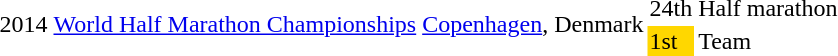<table>
<tr>
<td rowspan=2>2014</td>
<td rowspan=2><a href='#'>World Half Marathon Championships</a></td>
<td rowspan=2><a href='#'>Copenhagen</a>, Denmark</td>
<td>24th</td>
<td>Half marathon</td>
</tr>
<tr>
<td bgcolor=gold>1st</td>
<td>Team</td>
</tr>
</table>
